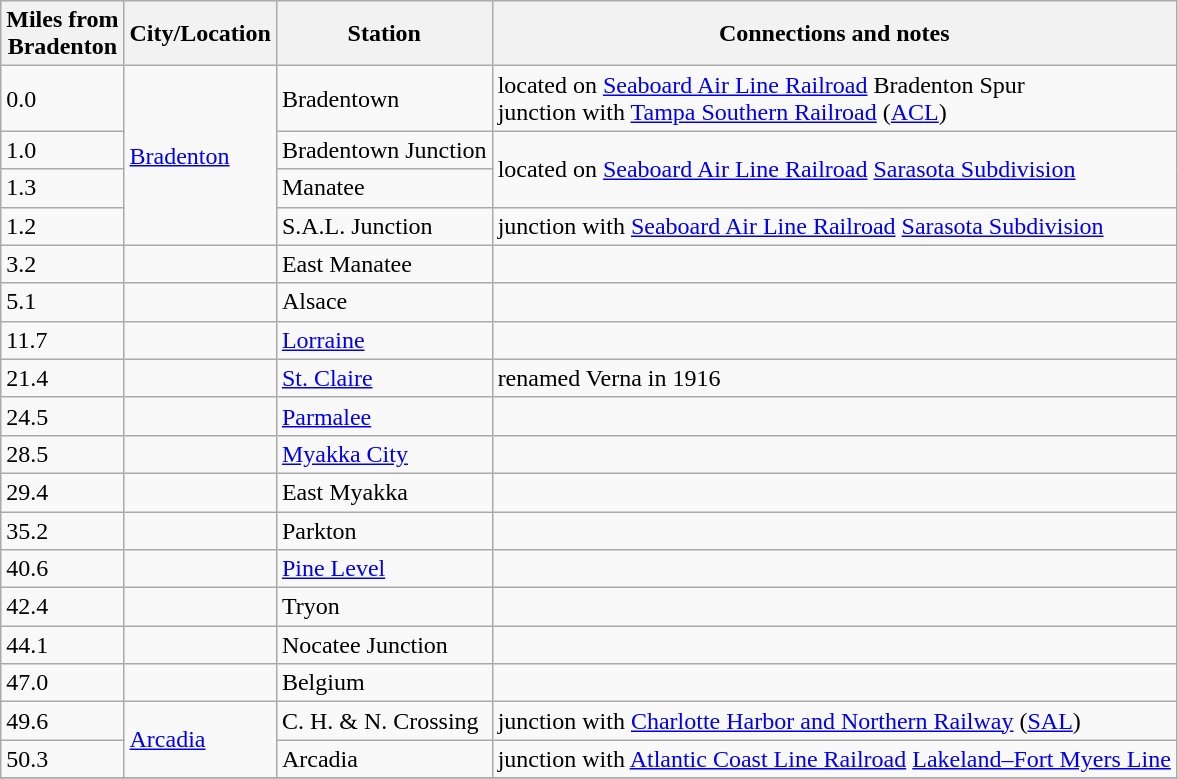<table class="wikitable">
<tr>
<th>Miles from<br>Bradenton</th>
<th>City/Location</th>
<th>Station</th>
<th>Connections and notes</th>
</tr>
<tr>
<td>0.0</td>
<td ! rowspan="4"><a href='#'>Bradenton</a></td>
<td>Bradentown</td>
<td>located on <a href='#'>Seaboard Air Line Railroad</a> Bradenton Spur<br>junction with <a href='#'>Tampa Southern Railroad</a> (<a href='#'>ACL</a>)</td>
</tr>
<tr>
<td>1.0</td>
<td>Bradentown Junction</td>
<td ! rowspan="2">located on <a href='#'>Seaboard Air Line Railroad</a> <a href='#'>Sarasota Subdivision</a></td>
</tr>
<tr>
<td>1.3</td>
<td>Manatee</td>
</tr>
<tr>
<td>1.2</td>
<td>S.A.L. Junction</td>
<td>junction with <a href='#'>Seaboard Air Line Railroad</a> <a href='#'>Sarasota Subdivision</a></td>
</tr>
<tr>
<td>3.2</td>
<td></td>
<td>East Manatee</td>
<td></td>
</tr>
<tr>
<td>5.1</td>
<td></td>
<td>Alsace</td>
<td></td>
</tr>
<tr>
<td>11.7</td>
<td></td>
<td><a href='#'>Lorraine</a></td>
<td></td>
</tr>
<tr>
<td>21.4</td>
<td></td>
<td><a href='#'>St. Claire</a></td>
<td>renamed Verna in 1916</td>
</tr>
<tr>
<td>24.5</td>
<td></td>
<td><a href='#'>Parmalee</a></td>
<td></td>
</tr>
<tr>
<td>28.5</td>
<td></td>
<td><a href='#'>Myakka City</a></td>
<td></td>
</tr>
<tr>
<td>29.4</td>
<td></td>
<td>East Myakka</td>
<td></td>
</tr>
<tr>
<td>35.2</td>
<td></td>
<td>Parkton</td>
<td></td>
</tr>
<tr>
<td>40.6</td>
<td></td>
<td><a href='#'>Pine Level</a></td>
<td></td>
</tr>
<tr>
<td>42.4</td>
<td></td>
<td>Tryon</td>
<td></td>
</tr>
<tr>
<td>44.1</td>
<td></td>
<td>Nocatee Junction</td>
<td></td>
</tr>
<tr>
<td>47.0</td>
<td></td>
<td>Belgium</td>
<td></td>
</tr>
<tr>
<td>49.6</td>
<td ! rowspan="2"><a href='#'>Arcadia</a></td>
<td>C. H. & N. Crossing</td>
<td>junction with <a href='#'>Charlotte Harbor and Northern Railway</a> (<a href='#'>SAL</a>)</td>
</tr>
<tr>
<td>50.3</td>
<td>Arcadia</td>
<td>junction with <a href='#'>Atlantic Coast Line Railroad</a> <a href='#'>Lakeland–Fort Myers Line</a></td>
</tr>
<tr>
</tr>
</table>
